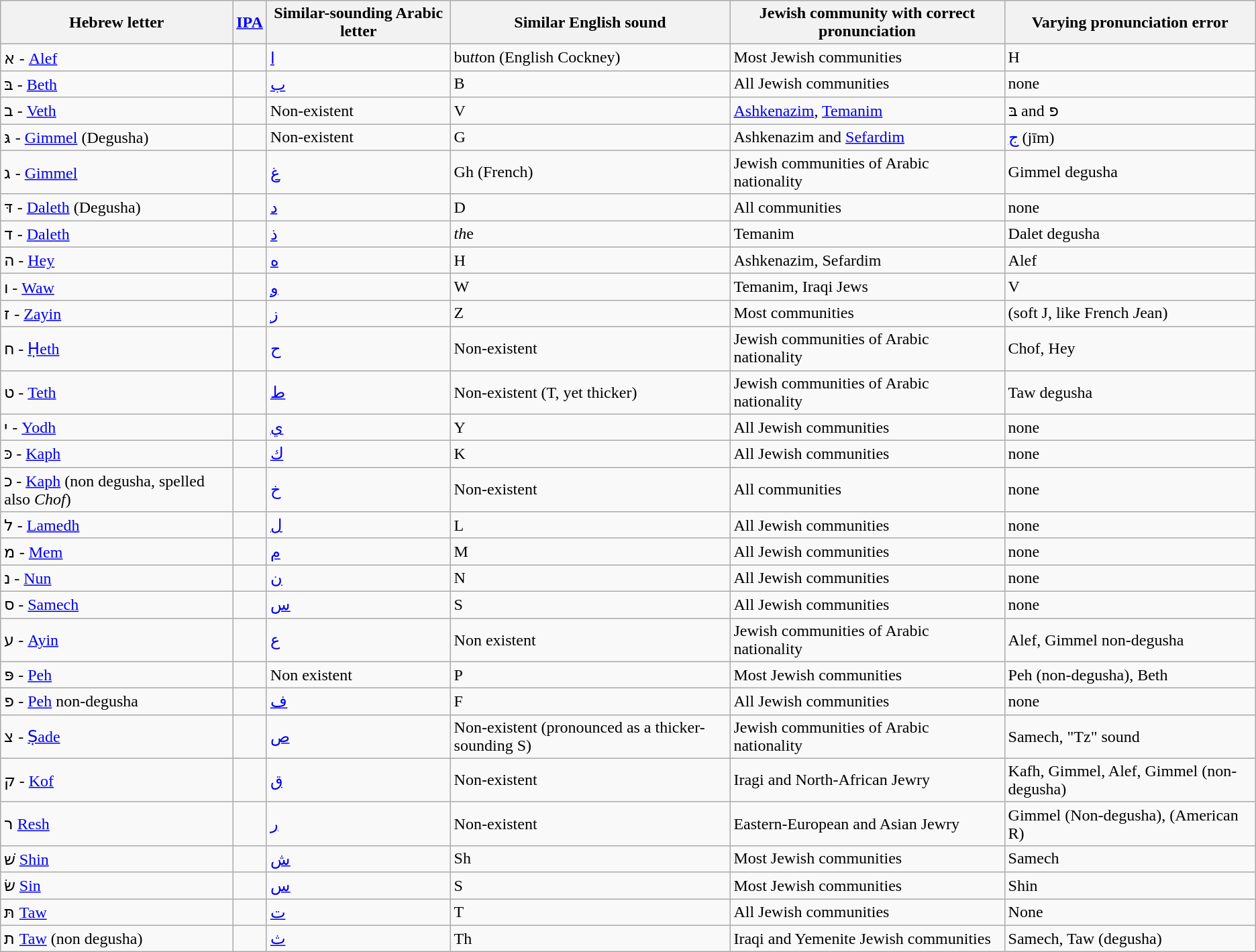<table class="wikitable">
<tr>
<th>Hebrew letter</th>
<th><a href='#'>IPA</a></th>
<th>Similar-sounding Arabic letter</th>
<th>Similar English sound</th>
<th>Jewish community with correct pronunciation</th>
<th>Varying pronunciation error</th>
</tr>
<tr>
<td>א - <a href='#'>Alef</a></td>
<td></td>
<td><a href='#'>ا</a></td>
<td>bu<em>tt</em>on (English Cockney)</td>
<td>Most Jewish communities</td>
<td>H</td>
</tr>
<tr>
<td>בּ - <a href='#'>Beth</a></td>
<td></td>
<td><a href='#'>ب</a></td>
<td>B</td>
<td>All Jewish communities</td>
<td>none</td>
</tr>
<tr>
<td>ב - <a href='#'>Veth</a></td>
<td></td>
<td>Non-existent</td>
<td>V</td>
<td><a href='#'>Ashkenazim</a>, <a href='#'>Temanim</a></td>
<td>בּ and פ</td>
</tr>
<tr>
<td>גּ - <a href='#'>Gimmel</a> (Degusha)</td>
<td></td>
<td>Non-existent</td>
<td>G</td>
<td>Ashkenazim and <a href='#'>Sefardim</a></td>
<td><a href='#'>ج</a> (jīm)</td>
</tr>
<tr>
<td>ג - <a href='#'>Gimmel</a></td>
<td></td>
<td><a href='#'>غ</a></td>
<td>Gh (French)</td>
<td>Jewish communities of Arabic nationality</td>
<td>Gimmel degusha</td>
</tr>
<tr>
<td>דּ - <a href='#'>Daleth</a> (Degusha)</td>
<td></td>
<td><a href='#'>د</a></td>
<td>D</td>
<td>All communities</td>
<td>none</td>
</tr>
<tr>
<td>ד - <a href='#'>Daleth</a></td>
<td></td>
<td><a href='#'>ذ</a></td>
<td><em>th</em>e</td>
<td>Temanim</td>
<td>Dalet degusha</td>
</tr>
<tr>
<td>ה - <a href='#'>Hey</a></td>
<td></td>
<td><a href='#'>ه</a></td>
<td>H</td>
<td>Ashkenazim, Sefardim</td>
<td>Alef</td>
</tr>
<tr>
<td>ו - <a href='#'>Waw</a></td>
<td></td>
<td><a href='#'>و</a></td>
<td>W</td>
<td>Temanim, Iraqi Jews</td>
<td>V</td>
</tr>
<tr>
<td>ז - <a href='#'>Zayin</a></td>
<td></td>
<td><a href='#'>ز</a></td>
<td>Z</td>
<td>Most communities</td>
<td> (soft J, like French <em>J</em>ean)</td>
</tr>
<tr>
<td>ח - <a href='#'>Ḥeth</a></td>
<td></td>
<td><a href='#'>ح</a></td>
<td>Non-existent</td>
<td>Jewish communities of Arabic nationality</td>
<td>Chof, Hey</td>
</tr>
<tr>
<td>ט - <a href='#'>Teth</a></td>
<td></td>
<td><a href='#'>ط</a></td>
<td>Non-existent (T, yet thicker)</td>
<td>Jewish communities of Arabic nationality</td>
<td>Taw degusha</td>
</tr>
<tr>
<td>י - <a href='#'>Yodh</a></td>
<td></td>
<td><a href='#'>ي</a></td>
<td>Y</td>
<td>All Jewish communities</td>
<td>none</td>
</tr>
<tr>
<td>כּ - <a href='#'>Kaph</a></td>
<td></td>
<td><a href='#'>ك</a></td>
<td>K</td>
<td>All Jewish  communities</td>
<td>none</td>
</tr>
<tr>
<td>כ - <a href='#'>Kaph</a> (non degusha, spelled also <em>Chof</em>)</td>
<td></td>
<td><a href='#'>خ</a></td>
<td>Non-existent</td>
<td>All communities</td>
<td>none</td>
</tr>
<tr>
<td>ל - <a href='#'>Lamedh</a></td>
<td></td>
<td><a href='#'>ل</a></td>
<td>L</td>
<td>All Jewish communities</td>
<td>none</td>
</tr>
<tr>
<td>מ - <a href='#'>Mem</a></td>
<td></td>
<td><a href='#'>م</a></td>
<td>M</td>
<td>All Jewish  communities</td>
<td>none</td>
</tr>
<tr>
<td>נ - <a href='#'>Nun</a></td>
<td></td>
<td><a href='#'>ن</a></td>
<td>N</td>
<td>All Jewish communities</td>
<td>none</td>
</tr>
<tr>
<td>ס - <a href='#'>Samech</a></td>
<td></td>
<td><a href='#'>س</a></td>
<td>S</td>
<td>All Jewish communities</td>
<td>none</td>
</tr>
<tr>
<td>ע - <a href='#'>Ayin</a></td>
<td></td>
<td><a href='#'>ع</a></td>
<td>Non existent</td>
<td>Jewish communities of Arabic nationality</td>
<td>Alef, Gimmel non-degusha</td>
</tr>
<tr>
<td>פּ - <a href='#'>Peh</a></td>
<td></td>
<td>Non existent</td>
<td>P</td>
<td>Most Jewish communities</td>
<td>Peh (non-degusha), Beth</td>
</tr>
<tr>
<td>פ - <a href='#'>Peh</a> non-degusha</td>
<td></td>
<td><a href='#'>ف</a></td>
<td>F</td>
<td>All Jewish communities</td>
<td>none</td>
</tr>
<tr>
<td>צ - <a href='#'>Ṣade</a></td>
<td></td>
<td><a href='#'>ص</a></td>
<td>Non-existent (pronounced as a thicker-sounding S)</td>
<td>Jewish communities of Arabic nationality</td>
<td>Samech, "Tz" sound</td>
</tr>
<tr>
<td>ק - <a href='#'>Kof</a></td>
<td></td>
<td><a href='#'>ق</a></td>
<td>Non-existent</td>
<td>Iragi and North-African Jewry</td>
<td>Kafh, Gimmel, Alef, Gimmel (non-degusha)</td>
</tr>
<tr>
<td>ר <a href='#'>Resh</a></td>
<td></td>
<td><a href='#'>ر</a></td>
<td>Non-existent</td>
<td>Eastern-European and Asian Jewry</td>
<td>Gimmel (Non-degusha), (American R)</td>
</tr>
<tr>
<td>שׁ <a href='#'>Shin</a></td>
<td></td>
<td><a href='#'>ش</a></td>
<td>Sh</td>
<td>Most Jewish communities</td>
<td>Samech</td>
</tr>
<tr>
<td>שׂ <a href='#'>Sin</a></td>
<td></td>
<td><a href='#'>س</a></td>
<td>S</td>
<td>Most Jewish communities</td>
<td>Shin</td>
</tr>
<tr>
<td>תּ <a href='#'>Taw</a></td>
<td></td>
<td><a href='#'>ت</a></td>
<td>T</td>
<td>All Jewish communities</td>
<td>None</td>
</tr>
<tr>
<td>ת <a href='#'>Taw</a> (non degusha)</td>
<td></td>
<td><a href='#'>ث</a></td>
<td>Th</td>
<td>Iraqi and Yemenite Jewish communities</td>
<td>Samech, Taw (degusha)</td>
</tr>
</table>
